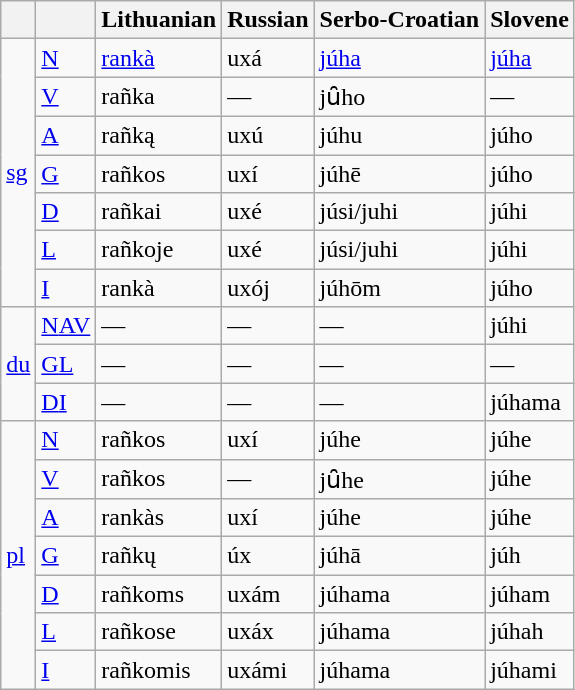<table class="wikitable">
<tr>
<th></th>
<th></th>
<th>Lithuanian</th>
<th>Russian</th>
<th>Serbo-Croatian</th>
<th>Slovene</th>
</tr>
<tr>
<td rowspan="7"><a href='#'>sg</a></td>
<td><a href='#'>N</a></td>
<td><a href='#'>rankà</a></td>
<td>uxá</td>
<td><a href='#'>júha</a></td>
<td><a href='#'>júha</a></td>
</tr>
<tr>
<td><a href='#'>V</a></td>
<td>rañka</td>
<td>—</td>
<td>jȗho</td>
<td>—</td>
</tr>
<tr>
<td><a href='#'>A</a></td>
<td>rañką</td>
<td>uxú</td>
<td>júhu</td>
<td>júho</td>
</tr>
<tr>
<td><a href='#'>G</a></td>
<td>rañkos</td>
<td>uxí</td>
<td>júhē</td>
<td>júho</td>
</tr>
<tr>
<td><a href='#'>D</a></td>
<td>rañkai</td>
<td>uxé</td>
<td>júsi/juhi</td>
<td>júhi</td>
</tr>
<tr>
<td><a href='#'>L</a></td>
<td>rañkoje</td>
<td>uxé</td>
<td>júsi/juhi</td>
<td>júhi</td>
</tr>
<tr>
<td><a href='#'>I</a></td>
<td>rankà</td>
<td>uxój</td>
<td>júhōm</td>
<td>júho</td>
</tr>
<tr>
<td rowspan="3"><a href='#'>du</a></td>
<td><a href='#'>N</a><a href='#'>A</a><a href='#'>V</a></td>
<td>—</td>
<td>—</td>
<td>—</td>
<td>júhi</td>
</tr>
<tr>
<td><a href='#'>G</a><a href='#'>L</a></td>
<td>—</td>
<td>—</td>
<td>—</td>
<td>—</td>
</tr>
<tr>
<td><a href='#'>D</a><a href='#'>I</a></td>
<td>—</td>
<td>—</td>
<td>—</td>
<td>júhama</td>
</tr>
<tr>
<td rowspan="7"><a href='#'>pl</a></td>
<td><a href='#'>N</a></td>
<td>rañkos</td>
<td>uxí</td>
<td>júhe</td>
<td>júhe</td>
</tr>
<tr>
<td><a href='#'>V</a></td>
<td>rañkos</td>
<td>—</td>
<td>jȗhe</td>
<td>júhe</td>
</tr>
<tr>
<td><a href='#'>A</a></td>
<td>rankàs</td>
<td>uxí</td>
<td>júhe</td>
<td>júhe</td>
</tr>
<tr>
<td><a href='#'>G</a></td>
<td>rañkų</td>
<td>úx</td>
<td>júhā</td>
<td>júh</td>
</tr>
<tr>
<td><a href='#'>D</a></td>
<td>rañkoms</td>
<td>uxám</td>
<td>júhama</td>
<td>júham</td>
</tr>
<tr>
<td><a href='#'>L</a></td>
<td>rañkose</td>
<td>uxáx</td>
<td>júhama</td>
<td>júhah</td>
</tr>
<tr>
<td><a href='#'>I</a></td>
<td>rañkomis</td>
<td>uxámi</td>
<td>júhama</td>
<td>júhami</td>
</tr>
</table>
